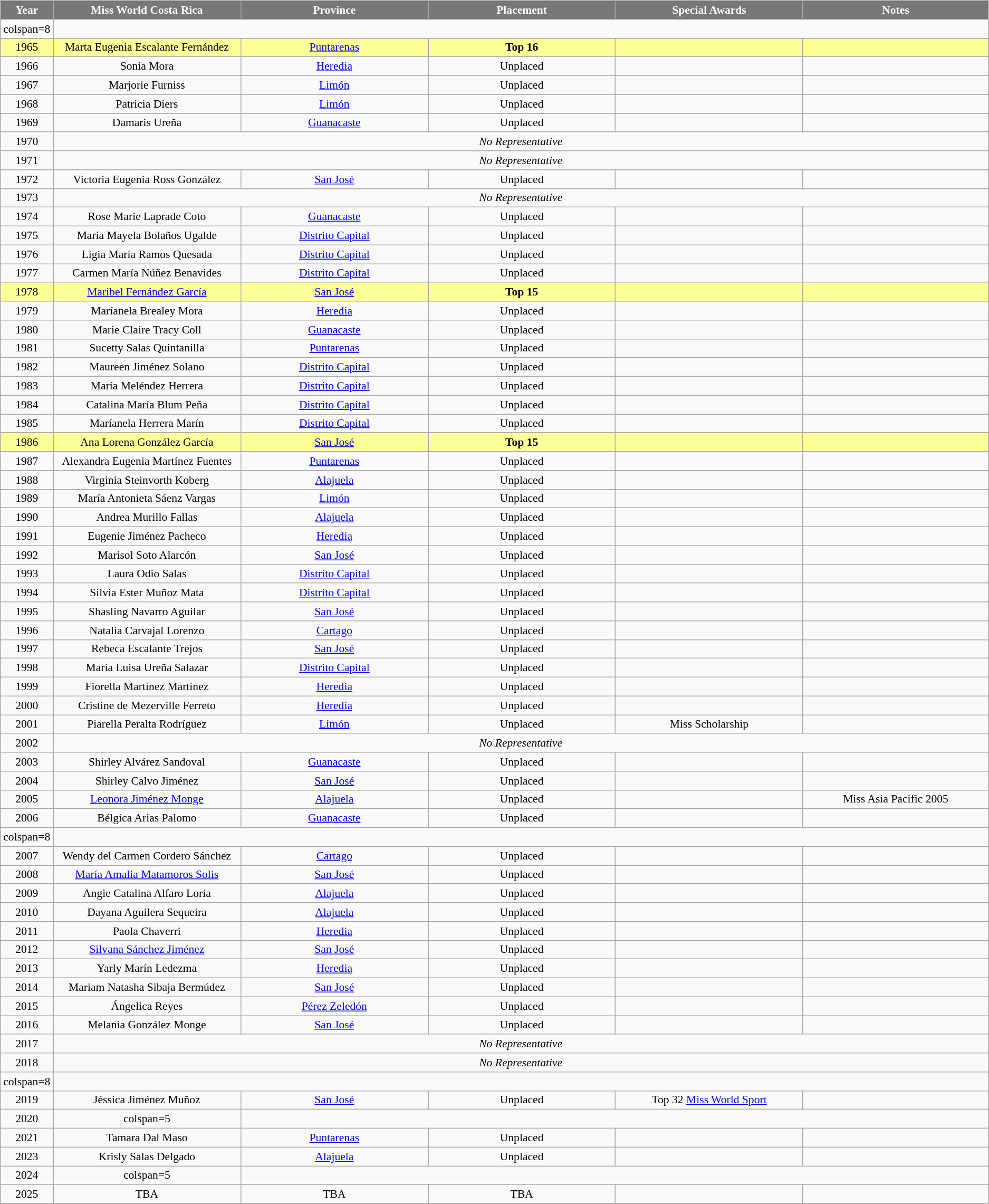<table class="wikitable sortable" style="font-size: 90%; text-align:center">
<tr>
<th width="60" style="background-color:#787878;color:#FFFFFF;">Year</th>
<th width="250" style="background-color:#787878;color:#FFFFFF;">Miss World Costa Rica</th>
<th width="250" style="background-color:#787878;color:#FFFFFF;">Province</th>
<th width="250" style="background-color:#787878;color:#FFFFFF;">Placement</th>
<th width="250" style="background-color:#787878;color:#FFFFFF;">Special Awards</th>
<th width="250" style="background-color:#787878;color:#FFFFFF;">Notes</th>
</tr>
<tr>
<td>colspan=8 </td>
</tr>
<tr>
</tr>
<tr style="background-color:#FFFF99; ">
<td>1965</td>
<td>Marta Eugenia Escalante Fernández</td>
<td><a href='#'>Puntarenas</a></td>
<td><strong>Top 16</strong></td>
<td></td>
<td></td>
</tr>
<tr>
<td>1966</td>
<td>Sonia Mora</td>
<td><a href='#'>Heredia</a></td>
<td>Unplaced</td>
<td></td>
<td></td>
</tr>
<tr>
<td>1967</td>
<td>Marjorie Furniss</td>
<td><a href='#'>Limón</a></td>
<td>Unplaced</td>
<td></td>
<td></td>
</tr>
<tr>
<td>1968</td>
<td>Patricia Diers</td>
<td><a href='#'>Limón</a></td>
<td>Unplaced</td>
<td></td>
<td></td>
</tr>
<tr>
<td>1969</td>
<td>Damaris Ureña</td>
<td><a href='#'>Guanacaste</a></td>
<td>Unplaced</td>
<td></td>
<td></td>
</tr>
<tr>
<td>1970</td>
<td colspan="5" style="text-align:center;"><em>No Representative</em></td>
</tr>
<tr>
<td>1971</td>
<td colspan="5" style="text-align:center;"><em>No Representative</em></td>
</tr>
<tr>
<td>1972</td>
<td>Victoria Eugenia Ross González</td>
<td><a href='#'>San José</a></td>
<td>Unplaced</td>
<td></td>
<td></td>
</tr>
<tr>
<td>1973</td>
<td colspan="5" style="text-align:center;"><em>No Representative</em></td>
</tr>
<tr>
<td>1974</td>
<td>Rose Marie Laprade Coto</td>
<td><a href='#'>Guanacaste</a></td>
<td>Unplaced</td>
<td></td>
<td></td>
</tr>
<tr>
<td>1975</td>
<td>María Mayela Bolaños Ugalde</td>
<td><a href='#'>Distrito Capital</a></td>
<td>Unplaced</td>
<td></td>
<td></td>
</tr>
<tr>
<td>1976</td>
<td>Ligia María Ramos Quesada</td>
<td><a href='#'>Distrito Capital</a></td>
<td>Unplaced</td>
<td></td>
<td></td>
</tr>
<tr>
<td>1977</td>
<td>Carmen María Núñez Benavides</td>
<td><a href='#'>Distrito Capital</a></td>
<td>Unplaced</td>
<td></td>
<td></td>
</tr>
<tr style="background-color:#FFFF99; ">
<td>1978</td>
<td><a href='#'>Maribel Fernández García</a></td>
<td><a href='#'>San José</a></td>
<td><strong>Top 15</strong></td>
<td></td>
<td></td>
</tr>
<tr>
<td>1979</td>
<td>Maríanela Brealey Mora</td>
<td><a href='#'>Heredia</a></td>
<td>Unplaced</td>
<td></td>
<td></td>
</tr>
<tr>
<td>1980</td>
<td>Marie Claire Tracy Coll</td>
<td><a href='#'>Guanacaste</a></td>
<td>Unplaced</td>
<td></td>
<td></td>
</tr>
<tr>
<td>1981</td>
<td>Sucetty Salas Quintanilla</td>
<td><a href='#'>Puntarenas</a></td>
<td>Unplaced</td>
<td></td>
<td></td>
</tr>
<tr>
<td>1982</td>
<td>Maureen Jiménez Solano</td>
<td><a href='#'>Distrito Capital</a></td>
<td>Unplaced</td>
<td></td>
<td></td>
</tr>
<tr>
<td>1983</td>
<td>María Meléndez Herrera</td>
<td><a href='#'>Distrito Capital</a></td>
<td>Unplaced</td>
<td></td>
<td></td>
</tr>
<tr>
<td>1984</td>
<td>Catalina María Blum Peña</td>
<td><a href='#'>Distrito Capital</a></td>
<td>Unplaced</td>
<td></td>
<td></td>
</tr>
<tr>
<td>1985</td>
<td>Maríanela Herrera Marín</td>
<td><a href='#'>Distrito Capital</a></td>
<td>Unplaced</td>
<td></td>
<td></td>
</tr>
<tr style="background-color:#FFFF99; ">
<td>1986</td>
<td>Ana Lorena González García</td>
<td><a href='#'>San José</a></td>
<td><strong>Top 15</strong></td>
<td></td>
<td></td>
</tr>
<tr>
<td>1987</td>
<td>Alexandra Eugenia Martínez Fuentes</td>
<td><a href='#'>Puntarenas</a></td>
<td>Unplaced</td>
<td></td>
<td></td>
</tr>
<tr>
<td>1988</td>
<td>Virginia Steinvorth Koberg</td>
<td><a href='#'>Alajuela</a></td>
<td>Unplaced</td>
<td></td>
<td></td>
</tr>
<tr>
<td>1989</td>
<td>María Antonieta Sáenz Vargas</td>
<td><a href='#'>Limón</a></td>
<td>Unplaced</td>
<td></td>
<td></td>
</tr>
<tr>
<td>1990</td>
<td>Andrea Murillo Fallas</td>
<td><a href='#'>Alajuela</a></td>
<td>Unplaced</td>
<td></td>
<td></td>
</tr>
<tr>
<td>1991</td>
<td>Eugenie Jiménez Pacheco</td>
<td><a href='#'>Heredia</a></td>
<td>Unplaced</td>
<td></td>
<td></td>
</tr>
<tr>
<td>1992</td>
<td>Marisol Soto Alarcón</td>
<td><a href='#'>San José</a></td>
<td>Unplaced</td>
<td></td>
<td></td>
</tr>
<tr>
<td>1993</td>
<td>Laura Odio Salas</td>
<td><a href='#'>Distrito Capital</a></td>
<td>Unplaced</td>
<td></td>
<td></td>
</tr>
<tr>
<td>1994</td>
<td>Silvia Ester Muñoz Mata</td>
<td><a href='#'>Distrito Capital</a></td>
<td>Unplaced</td>
<td></td>
<td></td>
</tr>
<tr>
<td>1995</td>
<td>Shasling Navarro Aguilar</td>
<td><a href='#'>San José</a></td>
<td>Unplaced</td>
<td></td>
<td></td>
</tr>
<tr>
<td>1996</td>
<td>Natalia Carvajal Lorenzo</td>
<td><a href='#'>Cartago</a></td>
<td>Unplaced</td>
<td></td>
<td></td>
</tr>
<tr>
<td>1997</td>
<td>Rebeca Escalante Trejos</td>
<td><a href='#'>San José</a></td>
<td>Unplaced</td>
<td></td>
<td></td>
</tr>
<tr>
<td>1998</td>
<td>María Luisa Ureña Salazar</td>
<td><a href='#'>Distrito Capital</a></td>
<td>Unplaced</td>
<td></td>
<td></td>
</tr>
<tr>
<td>1999</td>
<td>Fiorella Martínez Martínez</td>
<td><a href='#'>Heredia</a></td>
<td>Unplaced</td>
<td></td>
<td></td>
</tr>
<tr>
<td>2000</td>
<td>Cristine de Mezerville Ferreto</td>
<td><a href='#'>Heredia</a></td>
<td>Unplaced</td>
<td></td>
<td></td>
</tr>
<tr>
<td>2001</td>
<td>Piarella Peralta Rodríguez</td>
<td><a href='#'>Limón</a></td>
<td>Unplaced</td>
<td>Miss Scholarship</td>
<td></td>
</tr>
<tr>
<td>2002</td>
<td colspan="5" style="text-align:center;"><em>No Representative</em></td>
</tr>
<tr>
<td>2003</td>
<td>Shirley Alvárez Sandoval</td>
<td><a href='#'>Guanacaste</a></td>
<td>Unplaced</td>
<td></td>
<td></td>
</tr>
<tr>
<td>2004</td>
<td>Shirley Calvo Jiménez</td>
<td><a href='#'>San José</a></td>
<td>Unplaced</td>
<td></td>
<td></td>
</tr>
<tr>
<td>2005</td>
<td><a href='#'>Leonora Jiménez Monge</a></td>
<td><a href='#'>Alajuela</a></td>
<td>Unplaced</td>
<td></td>
<td>Miss Asia Pacific 2005</td>
</tr>
<tr>
<td>2006</td>
<td>Bélgica Arias Palomo</td>
<td><a href='#'>Guanacaste</a></td>
<td>Unplaced</td>
<td></td>
<td></td>
</tr>
<tr>
<td>colspan=8 </td>
</tr>
<tr>
<td>2007</td>
<td>Wendy del Carmen Cordero Sánchez</td>
<td><a href='#'>Cartago</a></td>
<td>Unplaced</td>
<td></td>
<td></td>
</tr>
<tr>
<td>2008</td>
<td><a href='#'>María Amalia Matamoros Solis</a></td>
<td><a href='#'>San José</a></td>
<td>Unplaced</td>
<td></td>
<td></td>
</tr>
<tr>
<td>2009</td>
<td>Angie Catalina Alfaro Loria</td>
<td><a href='#'>Alajuela</a></td>
<td>Unplaced</td>
<td></td>
<td></td>
</tr>
<tr>
<td>2010</td>
<td>Dayana Aguilera Sequeira</td>
<td><a href='#'>Alajuela</a></td>
<td>Unplaced</td>
<td></td>
<td></td>
</tr>
<tr>
<td>2011</td>
<td>Paola Chaverri</td>
<td><a href='#'>Heredia</a></td>
<td>Unplaced</td>
<td></td>
<td></td>
</tr>
<tr>
<td>2012</td>
<td><a href='#'>Silvana Sánchez Jiménez</a></td>
<td><a href='#'>San José</a></td>
<td>Unplaced</td>
<td></td>
<td></td>
</tr>
<tr>
<td>2013</td>
<td>Yarly Marín Ledezma</td>
<td><a href='#'>Heredia</a></td>
<td>Unplaced</td>
<td></td>
<td></td>
</tr>
<tr>
<td>2014</td>
<td>Mariam Natasha Sibaja Bermúdez</td>
<td><a href='#'>San José</a></td>
<td>Unplaced</td>
<td></td>
<td></td>
</tr>
<tr>
<td>2015</td>
<td>Ángelica Reyes</td>
<td><a href='#'>Pérez Zeledón</a></td>
<td>Unplaced</td>
<td></td>
<td></td>
</tr>
<tr>
<td>2016</td>
<td>Melania González Monge</td>
<td><a href='#'>San José</a></td>
<td>Unplaced</td>
<td></td>
<td></td>
</tr>
<tr>
<td>2017</td>
<td colspan="5" style="text-align:center;"><em>No Representative</em></td>
</tr>
<tr>
<td>2018</td>
<td colspan="5" style="text-align:center;"><em>No Representative</em></td>
</tr>
<tr>
<td>colspan=8 </td>
</tr>
<tr>
<td>2019</td>
<td>Jéssica Jiménez Muñoz</td>
<td><a href='#'>San José</a></td>
<td>Unplaced</td>
<td>Top 32 <a href='#'>Miss World Sport</a></td>
<td></td>
</tr>
<tr>
<td>2020</td>
<td>colspan=5 </td>
</tr>
<tr>
<td>2021</td>
<td>Tamara Dal Maso</td>
<td><a href='#'>Puntarenas</a></td>
<td>Unplaced</td>
<td></td>
<td></td>
</tr>
<tr>
<td>2023</td>
<td>Krisly Salas Delgado</td>
<td><a href='#'>Alajuela</a></td>
<td>Unplaced</td>
<td></td>
<td></td>
</tr>
<tr>
<td>2024</td>
<td>colspan=5 </td>
</tr>
<tr>
<td>2025</td>
<td>TBA</td>
<td>TBA</td>
<td>TBA</td>
<td></td>
<td></td>
</tr>
<tr>
</tr>
</table>
